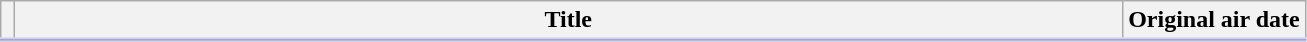<table class="wikitable">
<tr style="border-bottom: 3px solid #CCF;">
<th style="width:1%;"></th>
<th>Title</th>
<th style="width:14%;">Original air date</th>
</tr>
<tr>
</tr>
</table>
